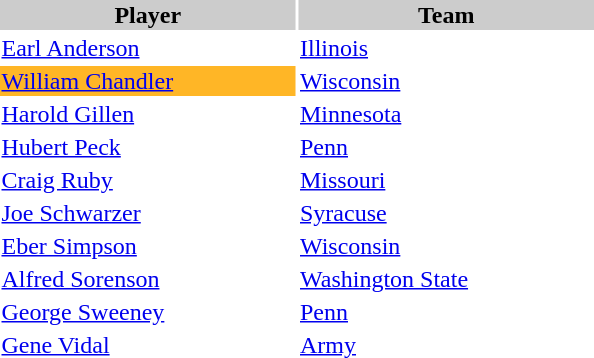<table style="width:400px" "border:'1' 'solid' 'gray'">
<tr>
<th style="background:#CCCCCC;width:50%">Player</th>
<th style="background:#CCCCCC;width:50%">Team</th>
</tr>
<tr>
<td><a href='#'>Earl Anderson</a></td>
<td><a href='#'>Illinois</a></td>
</tr>
<tr>
<td style="background-color:#ffb626"><a href='#'>William Chandler</a></td>
<td><a href='#'>Wisconsin</a></td>
</tr>
<tr>
<td><a href='#'>Harold Gillen</a></td>
<td><a href='#'>Minnesota</a></td>
</tr>
<tr>
<td><a href='#'>Hubert Peck</a></td>
<td><a href='#'>Penn</a></td>
</tr>
<tr>
<td><a href='#'>Craig Ruby</a></td>
<td><a href='#'>Missouri</a></td>
</tr>
<tr>
<td><a href='#'>Joe Schwarzer</a></td>
<td><a href='#'>Syracuse</a></td>
</tr>
<tr>
<td><a href='#'>Eber Simpson</a></td>
<td><a href='#'>Wisconsin</a></td>
</tr>
<tr>
<td><a href='#'>Alfred Sorenson</a></td>
<td><a href='#'>Washington State</a></td>
</tr>
<tr>
<td><a href='#'>George Sweeney</a></td>
<td><a href='#'>Penn</a></td>
</tr>
<tr>
<td><a href='#'>Gene Vidal</a></td>
<td><a href='#'>Army</a></td>
</tr>
</table>
